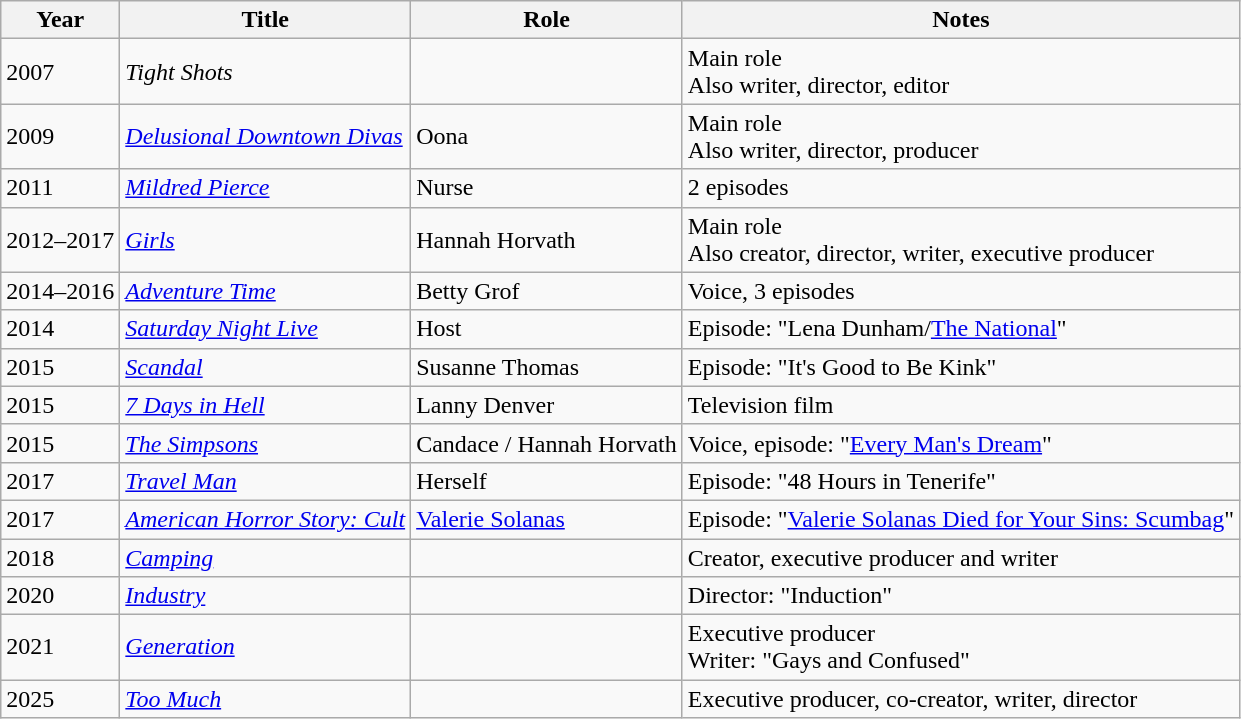<table class="wikitable sortable">
<tr>
<th>Year</th>
<th>Title</th>
<th>Role</th>
<th class="unsortable">Notes</th>
</tr>
<tr>
<td>2007</td>
<td><em>Tight Shots</em></td>
<td></td>
<td>Main role<br>Also writer, director, editor</td>
</tr>
<tr>
<td>2009</td>
<td><em><a href='#'>Delusional Downtown Divas</a></em></td>
<td>Oona</td>
<td>Main role<br>Also writer, director, producer</td>
</tr>
<tr>
<td>2011</td>
<td><em><a href='#'>Mildred Pierce</a></em></td>
<td>Nurse</td>
<td>2 episodes</td>
</tr>
<tr>
<td>2012–2017</td>
<td><em><a href='#'>Girls</a></em></td>
<td>Hannah Horvath</td>
<td>Main role<br>Also creator, director, writer, executive producer</td>
</tr>
<tr>
<td>2014–2016</td>
<td><em><a href='#'>Adventure Time</a></em></td>
<td>Betty Grof</td>
<td>Voice, 3 episodes</td>
</tr>
<tr>
<td>2014</td>
<td><em><a href='#'>Saturday Night Live</a></em></td>
<td>Host</td>
<td>Episode: "Lena Dunham/<a href='#'>The National</a>"</td>
</tr>
<tr>
<td>2015</td>
<td><em><a href='#'>Scandal</a></em></td>
<td>Susanne Thomas</td>
<td>Episode: "It's Good to Be Kink"</td>
</tr>
<tr>
<td>2015</td>
<td><em><a href='#'>7 Days in Hell</a></em></td>
<td>Lanny Denver</td>
<td>Television film</td>
</tr>
<tr>
<td>2015</td>
<td><em><a href='#'>The Simpsons</a></em></td>
<td>Candace / Hannah Horvath</td>
<td>Voice, episode: "<a href='#'>Every Man's Dream</a>"</td>
</tr>
<tr>
<td>2017</td>
<td><em><a href='#'>Travel Man</a></em></td>
<td>Herself</td>
<td>Episode: "48 Hours in Tenerife"</td>
</tr>
<tr>
<td>2017</td>
<td><em><a href='#'>American Horror Story: Cult</a></em></td>
<td><a href='#'>Valerie Solanas</a></td>
<td>Episode: "<a href='#'>Valerie Solanas Died for Your Sins: Scumbag</a>"</td>
</tr>
<tr>
<td>2018</td>
<td><em><a href='#'>Camping</a></em></td>
<td></td>
<td>Creator, executive producer and writer</td>
</tr>
<tr>
<td>2020</td>
<td><em><a href='#'>Industry</a></em></td>
<td></td>
<td>Director: "Induction"</td>
</tr>
<tr>
<td>2021</td>
<td><em><a href='#'>Generation</a></em></td>
<td></td>
<td>Executive producer<br>Writer: "Gays and Confused"</td>
</tr>
<tr>
<td>2025</td>
<td><em><a href='#'>Too Much</a></em></td>
<td></td>
<td>Executive producer, co-creator, writer, director</td>
</tr>
</table>
